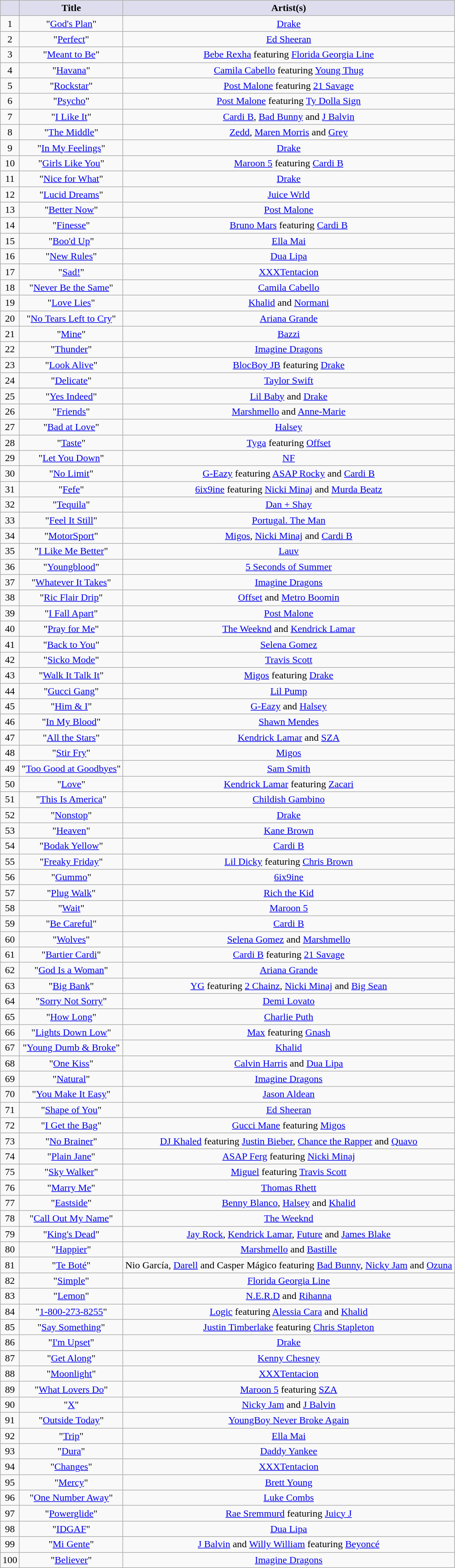<table class="wikitable sortable" style="text-align: center">
<tr>
<th scope="col" style="background:#dde;"></th>
<th scope="col" style="background:#dde;">Title</th>
<th scope="col" style="background:#dde;">Artist(s)</th>
</tr>
<tr>
<td>1</td>
<td>"<a href='#'>God's Plan</a>"</td>
<td><a href='#'>Drake</a></td>
</tr>
<tr>
<td>2</td>
<td>"<a href='#'>Perfect</a>"</td>
<td><a href='#'>Ed Sheeran</a></td>
</tr>
<tr>
<td>3</td>
<td>"<a href='#'>Meant to Be</a>"</td>
<td><a href='#'>Bebe Rexha</a> featuring <a href='#'>Florida Georgia Line</a></td>
</tr>
<tr>
<td>4</td>
<td>"<a href='#'>Havana</a>"</td>
<td><a href='#'>Camila Cabello</a> featuring <a href='#'>Young Thug</a></td>
</tr>
<tr>
<td>5</td>
<td>"<a href='#'>Rockstar</a>"</td>
<td><a href='#'>Post Malone</a> featuring <a href='#'>21 Savage</a></td>
</tr>
<tr>
<td>6</td>
<td>"<a href='#'>Psycho</a>"</td>
<td><a href='#'>Post Malone</a> featuring <a href='#'>Ty Dolla Sign</a></td>
</tr>
<tr>
<td>7</td>
<td>"<a href='#'>I Like It</a>"</td>
<td><a href='#'>Cardi B</a>, <a href='#'>Bad Bunny</a> and <a href='#'>J Balvin</a></td>
</tr>
<tr>
<td>8</td>
<td>"<a href='#'>The Middle</a>"</td>
<td><a href='#'>Zedd</a>, <a href='#'>Maren Morris</a> and <a href='#'>Grey</a></td>
</tr>
<tr>
<td>9</td>
<td>"<a href='#'>In My Feelings</a>"</td>
<td><a href='#'>Drake</a></td>
</tr>
<tr>
<td>10</td>
<td>"<a href='#'>Girls Like You</a>"</td>
<td><a href='#'>Maroon 5</a> featuring <a href='#'>Cardi B</a></td>
</tr>
<tr>
<td>11</td>
<td>"<a href='#'>Nice for What</a>"</td>
<td><a href='#'>Drake</a></td>
</tr>
<tr>
<td>12</td>
<td>"<a href='#'>Lucid Dreams</a>"</td>
<td><a href='#'>Juice Wrld</a></td>
</tr>
<tr>
<td>13</td>
<td>"<a href='#'>Better Now</a>"</td>
<td><a href='#'>Post Malone</a></td>
</tr>
<tr>
<td>14</td>
<td>"<a href='#'>Finesse</a>"</td>
<td><a href='#'>Bruno Mars</a> featuring <a href='#'>Cardi B</a></td>
</tr>
<tr>
<td>15</td>
<td>"<a href='#'>Boo'd Up</a>"</td>
<td><a href='#'>Ella Mai</a></td>
</tr>
<tr>
<td>16</td>
<td>"<a href='#'>New Rules</a>"</td>
<td><a href='#'>Dua Lipa</a></td>
</tr>
<tr>
<td>17</td>
<td>"<a href='#'>Sad!</a>"</td>
<td><a href='#'>XXXTentacion</a></td>
</tr>
<tr>
<td>18</td>
<td>"<a href='#'>Never Be the Same</a>"</td>
<td><a href='#'>Camila Cabello</a></td>
</tr>
<tr>
<td>19</td>
<td>"<a href='#'>Love Lies</a>"</td>
<td><a href='#'>Khalid</a> and <a href='#'>Normani</a></td>
</tr>
<tr>
<td>20</td>
<td>"<a href='#'>No Tears Left to Cry</a>"</td>
<td><a href='#'>Ariana Grande</a></td>
</tr>
<tr>
<td>21</td>
<td>"<a href='#'>Mine</a>"</td>
<td><a href='#'>Bazzi</a></td>
</tr>
<tr>
<td>22</td>
<td>"<a href='#'>Thunder</a>"</td>
<td><a href='#'>Imagine Dragons</a></td>
</tr>
<tr>
<td>23</td>
<td>"<a href='#'>Look Alive</a>"</td>
<td><a href='#'>BlocBoy JB</a> featuring <a href='#'>Drake</a></td>
</tr>
<tr>
<td>24</td>
<td>"<a href='#'>Delicate</a>"</td>
<td><a href='#'>Taylor Swift</a></td>
</tr>
<tr>
<td>25</td>
<td>"<a href='#'>Yes Indeed</a>"</td>
<td><a href='#'>Lil Baby</a> and <a href='#'>Drake</a></td>
</tr>
<tr>
<td>26</td>
<td>"<a href='#'>Friends</a>"</td>
<td><a href='#'>Marshmello</a> and <a href='#'>Anne-Marie</a></td>
</tr>
<tr>
<td>27</td>
<td>"<a href='#'>Bad at Love</a>"</td>
<td><a href='#'>Halsey</a></td>
</tr>
<tr>
<td>28</td>
<td>"<a href='#'>Taste</a>"</td>
<td><a href='#'>Tyga</a> featuring <a href='#'>Offset</a></td>
</tr>
<tr>
<td>29</td>
<td>"<a href='#'>Let You Down</a>"</td>
<td><a href='#'>NF</a></td>
</tr>
<tr>
<td>30</td>
<td>"<a href='#'>No Limit</a>"</td>
<td><a href='#'>G-Eazy</a> featuring <a href='#'>ASAP Rocky</a> and <a href='#'>Cardi B</a></td>
</tr>
<tr>
<td>31</td>
<td>"<a href='#'>Fefe</a>"</td>
<td><a href='#'>6ix9ine</a> featuring <a href='#'>Nicki Minaj</a> and <a href='#'>Murda Beatz</a></td>
</tr>
<tr>
<td>32</td>
<td>"<a href='#'>Tequila</a>"</td>
<td><a href='#'>Dan + Shay</a></td>
</tr>
<tr>
<td>33</td>
<td>"<a href='#'>Feel It Still</a>"</td>
<td><a href='#'>Portugal. The Man</a></td>
</tr>
<tr>
<td>34</td>
<td>"<a href='#'>MotorSport</a>"</td>
<td><a href='#'>Migos</a>, <a href='#'>Nicki Minaj</a> and <a href='#'>Cardi B</a></td>
</tr>
<tr>
<td>35</td>
<td>"<a href='#'>I Like Me Better</a>"</td>
<td><a href='#'>Lauv</a></td>
</tr>
<tr>
<td>36</td>
<td>"<a href='#'>Youngblood</a>"</td>
<td><a href='#'>5 Seconds of Summer</a></td>
</tr>
<tr>
<td>37</td>
<td>"<a href='#'>Whatever It Takes</a>"</td>
<td><a href='#'>Imagine Dragons</a></td>
</tr>
<tr>
<td>38</td>
<td>"<a href='#'>Ric Flair Drip</a>"</td>
<td><a href='#'>Offset</a> and <a href='#'>Metro Boomin</a></td>
</tr>
<tr>
<td>39</td>
<td>"<a href='#'>I Fall Apart</a>"</td>
<td><a href='#'>Post Malone</a></td>
</tr>
<tr>
<td>40</td>
<td>"<a href='#'>Pray for Me</a>"</td>
<td><a href='#'>The Weeknd</a> and <a href='#'>Kendrick Lamar</a></td>
</tr>
<tr>
<td>41</td>
<td>"<a href='#'>Back to You</a>"</td>
<td><a href='#'>Selena Gomez</a></td>
</tr>
<tr>
<td>42</td>
<td>"<a href='#'>Sicko Mode</a>"</td>
<td><a href='#'>Travis Scott</a></td>
</tr>
<tr>
<td>43</td>
<td>"<a href='#'>Walk It Talk It</a>"</td>
<td><a href='#'>Migos</a> featuring <a href='#'>Drake</a></td>
</tr>
<tr>
<td>44</td>
<td>"<a href='#'>Gucci Gang</a>"</td>
<td><a href='#'>Lil Pump</a></td>
</tr>
<tr>
<td>45</td>
<td>"<a href='#'>Him & I</a>"</td>
<td><a href='#'>G-Eazy</a> and <a href='#'>Halsey</a></td>
</tr>
<tr>
<td>46</td>
<td>"<a href='#'>In My Blood</a>"</td>
<td><a href='#'>Shawn Mendes</a></td>
</tr>
<tr>
<td>47</td>
<td>"<a href='#'>All the Stars</a>"</td>
<td><a href='#'>Kendrick Lamar</a> and <a href='#'>SZA</a></td>
</tr>
<tr>
<td>48</td>
<td>"<a href='#'>Stir Fry</a>"</td>
<td><a href='#'>Migos</a></td>
</tr>
<tr>
<td>49</td>
<td>"<a href='#'>Too Good at Goodbyes</a>"</td>
<td><a href='#'>Sam Smith</a></td>
</tr>
<tr>
<td>50</td>
<td>"<a href='#'>Love</a>"</td>
<td><a href='#'>Kendrick Lamar</a> featuring <a href='#'>Zacari</a></td>
</tr>
<tr>
<td>51</td>
<td>"<a href='#'>This Is America</a>"</td>
<td><a href='#'>Childish Gambino</a></td>
</tr>
<tr>
<td>52</td>
<td>"<a href='#'>Nonstop</a>"</td>
<td><a href='#'>Drake</a></td>
</tr>
<tr>
<td>53</td>
<td>"<a href='#'>Heaven</a>"</td>
<td><a href='#'>Kane Brown</a></td>
</tr>
<tr>
<td>54</td>
<td>"<a href='#'>Bodak Yellow</a>"</td>
<td><a href='#'>Cardi B</a></td>
</tr>
<tr>
<td>55</td>
<td>"<a href='#'>Freaky Friday</a>"</td>
<td><a href='#'>Lil Dicky</a> featuring <a href='#'>Chris Brown</a></td>
</tr>
<tr>
<td>56</td>
<td>"<a href='#'>Gummo</a>"</td>
<td><a href='#'>6ix9ine</a></td>
</tr>
<tr>
<td>57</td>
<td>"<a href='#'>Plug Walk</a>"</td>
<td><a href='#'>Rich the Kid</a></td>
</tr>
<tr>
<td>58</td>
<td>"<a href='#'>Wait</a>"</td>
<td><a href='#'>Maroon 5</a></td>
</tr>
<tr>
<td>59</td>
<td>"<a href='#'>Be Careful</a>"</td>
<td><a href='#'>Cardi B</a></td>
</tr>
<tr>
<td>60</td>
<td>"<a href='#'>Wolves</a>"</td>
<td><a href='#'>Selena Gomez</a> and <a href='#'>Marshmello</a></td>
</tr>
<tr>
<td>61</td>
<td>"<a href='#'>Bartier Cardi</a>"</td>
<td><a href='#'>Cardi B</a> featuring <a href='#'>21 Savage</a></td>
</tr>
<tr>
<td>62</td>
<td>"<a href='#'>God Is a Woman</a>"</td>
<td><a href='#'>Ariana Grande</a></td>
</tr>
<tr>
<td>63</td>
<td>"<a href='#'>Big Bank</a>"</td>
<td><a href='#'>YG</a> featuring <a href='#'>2 Chainz</a>, <a href='#'>Nicki Minaj</a> and <a href='#'>Big Sean</a></td>
</tr>
<tr>
<td>64</td>
<td>"<a href='#'>Sorry Not Sorry</a>"</td>
<td><a href='#'>Demi Lovato</a></td>
</tr>
<tr>
<td>65</td>
<td>"<a href='#'>How Long</a>"</td>
<td><a href='#'>Charlie Puth</a></td>
</tr>
<tr>
<td>66</td>
<td>"<a href='#'>Lights Down Low</a>"</td>
<td><a href='#'>Max</a> featuring <a href='#'>Gnash</a></td>
</tr>
<tr>
<td>67</td>
<td>"<a href='#'>Young Dumb & Broke</a>"</td>
<td><a href='#'>Khalid</a></td>
</tr>
<tr>
<td>68</td>
<td>"<a href='#'>One Kiss</a>"</td>
<td><a href='#'>Calvin Harris</a> and <a href='#'>Dua Lipa</a></td>
</tr>
<tr>
<td>69</td>
<td>"<a href='#'>Natural</a>"</td>
<td><a href='#'>Imagine Dragons</a></td>
</tr>
<tr>
<td>70</td>
<td>"<a href='#'>You Make It Easy</a>"</td>
<td><a href='#'>Jason Aldean</a></td>
</tr>
<tr>
<td>71</td>
<td>"<a href='#'>Shape of You</a>"</td>
<td><a href='#'>Ed Sheeran</a></td>
</tr>
<tr>
<td>72</td>
<td>"<a href='#'>I Get the Bag</a>"</td>
<td><a href='#'>Gucci Mane</a> featuring <a href='#'>Migos</a></td>
</tr>
<tr>
<td>73</td>
<td>"<a href='#'>No Brainer</a>"</td>
<td><a href='#'>DJ Khaled</a> featuring <a href='#'>Justin Bieber</a>, <a href='#'>Chance the Rapper</a> and <a href='#'>Quavo</a></td>
</tr>
<tr>
<td>74</td>
<td>"<a href='#'>Plain Jane</a>"</td>
<td><a href='#'>ASAP Ferg</a> featuring <a href='#'>Nicki Minaj</a></td>
</tr>
<tr>
<td>75</td>
<td>"<a href='#'>Sky Walker</a>"</td>
<td><a href='#'>Miguel</a> featuring <a href='#'>Travis Scott</a></td>
</tr>
<tr>
<td>76</td>
<td>"<a href='#'>Marry Me</a>"</td>
<td><a href='#'>Thomas Rhett</a></td>
</tr>
<tr>
<td>77</td>
<td>"<a href='#'>Eastside</a>"</td>
<td><a href='#'>Benny Blanco</a>, <a href='#'>Halsey</a> and <a href='#'>Khalid</a></td>
</tr>
<tr>
<td>78</td>
<td>"<a href='#'>Call Out My Name</a>"</td>
<td><a href='#'>The Weeknd</a></td>
</tr>
<tr>
<td>79</td>
<td>"<a href='#'>King's Dead</a>"</td>
<td><a href='#'>Jay Rock</a>, <a href='#'>Kendrick Lamar</a>, <a href='#'>Future</a> and <a href='#'>James Blake</a></td>
</tr>
<tr>
<td>80</td>
<td>"<a href='#'>Happier</a>"</td>
<td><a href='#'>Marshmello</a> and <a href='#'>Bastille</a></td>
</tr>
<tr>
<td>81</td>
<td>"<a href='#'>Te Boté</a>"</td>
<td>Nio García, <a href='#'>Darell</a> and Casper Mágico featuring <a href='#'>Bad Bunny</a>, <a href='#'>Nicky Jam</a> and <a href='#'>Ozuna</a></td>
</tr>
<tr>
<td>82</td>
<td>"<a href='#'>Simple</a>"</td>
<td><a href='#'>Florida Georgia Line</a></td>
</tr>
<tr>
<td>83</td>
<td>"<a href='#'>Lemon</a>"</td>
<td><a href='#'>N.E.R.D</a> and <a href='#'>Rihanna</a></td>
</tr>
<tr>
<td>84</td>
<td>"<a href='#'>1-800-273-8255</a>"</td>
<td><a href='#'>Logic</a> featuring <a href='#'>Alessia Cara</a> and <a href='#'>Khalid</a></td>
</tr>
<tr>
<td>85</td>
<td>"<a href='#'>Say Something</a>"</td>
<td><a href='#'>Justin Timberlake</a> featuring <a href='#'>Chris Stapleton</a></td>
</tr>
<tr>
<td>86</td>
<td>"<a href='#'>I'm Upset</a>"</td>
<td><a href='#'>Drake</a></td>
</tr>
<tr>
<td>87</td>
<td>"<a href='#'>Get Along</a>"</td>
<td><a href='#'>Kenny Chesney</a></td>
</tr>
<tr>
<td>88</td>
<td>"<a href='#'>Moonlight</a>"</td>
<td><a href='#'>XXXTentacion</a></td>
</tr>
<tr>
<td>89</td>
<td>"<a href='#'>What Lovers Do</a>"</td>
<td><a href='#'>Maroon 5</a> featuring <a href='#'>SZA</a></td>
</tr>
<tr>
<td>90</td>
<td>"<a href='#'>X</a>"</td>
<td><a href='#'>Nicky Jam</a> and <a href='#'>J Balvin</a></td>
</tr>
<tr>
<td>91</td>
<td>"<a href='#'>Outside Today</a>"</td>
<td><a href='#'>YoungBoy Never Broke Again</a></td>
</tr>
<tr>
<td>92</td>
<td>"<a href='#'>Trip</a>"</td>
<td><a href='#'>Ella Mai</a></td>
</tr>
<tr>
<td>93</td>
<td>"<a href='#'>Dura</a>"</td>
<td><a href='#'>Daddy Yankee</a></td>
</tr>
<tr>
<td>94</td>
<td>"<a href='#'>Changes</a>"</td>
<td><a href='#'>XXXTentacion</a></td>
</tr>
<tr>
<td>95</td>
<td>"<a href='#'>Mercy</a>"</td>
<td><a href='#'>Brett Young</a></td>
</tr>
<tr>
<td>96</td>
<td>"<a href='#'>One Number Away</a>"</td>
<td><a href='#'>Luke Combs</a></td>
</tr>
<tr>
<td>97</td>
<td>"<a href='#'>Powerglide</a>"</td>
<td><a href='#'>Rae Sremmurd</a> featuring <a href='#'>Juicy J</a></td>
</tr>
<tr>
<td>98</td>
<td>"<a href='#'>IDGAF</a>"</td>
<td><a href='#'>Dua Lipa</a></td>
</tr>
<tr>
<td>99</td>
<td>"<a href='#'>Mi Gente</a>"</td>
<td><a href='#'>J Balvin</a> and <a href='#'>Willy William</a> featuring <a href='#'>Beyoncé</a></td>
</tr>
<tr>
<td>100</td>
<td>"<a href='#'>Believer</a>"</td>
<td><a href='#'>Imagine Dragons</a></td>
</tr>
</table>
